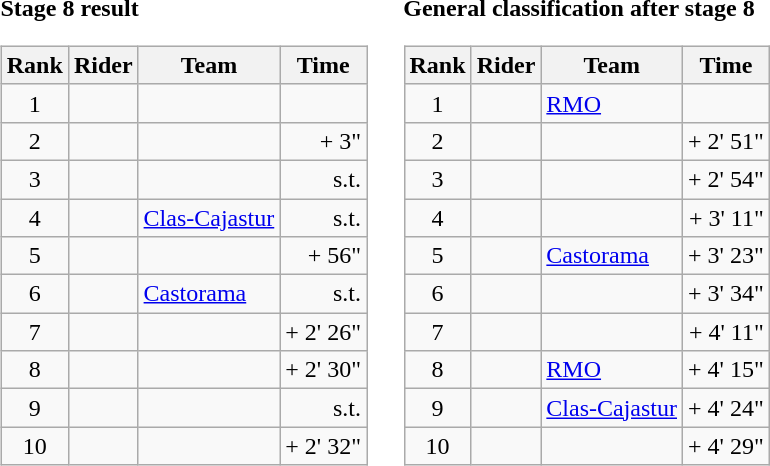<table>
<tr>
<td><strong>Stage 8 result</strong><br><table class="wikitable">
<tr>
<th scope="col">Rank</th>
<th scope="col">Rider</th>
<th scope="col">Team</th>
<th scope="col">Time</th>
</tr>
<tr>
<td style="text-align:center;">1</td>
<td></td>
<td></td>
<td style="text-align:right;"></td>
</tr>
<tr>
<td style="text-align:center;">2</td>
<td></td>
<td></td>
<td style="text-align:right;">+ 3"</td>
</tr>
<tr>
<td style="text-align:center;">3</td>
<td></td>
<td></td>
<td style="text-align:right;">s.t.</td>
</tr>
<tr>
<td style="text-align:center;">4</td>
<td></td>
<td><a href='#'>Clas-Cajastur</a></td>
<td style="text-align:right;">s.t.</td>
</tr>
<tr>
<td style="text-align:center;">5</td>
<td></td>
<td></td>
<td style="text-align:right;">+ 56"</td>
</tr>
<tr>
<td style="text-align:center;">6</td>
<td></td>
<td><a href='#'>Castorama</a></td>
<td style="text-align:right;">s.t.</td>
</tr>
<tr>
<td style="text-align:center;">7</td>
<td></td>
<td></td>
<td style="text-align:right;">+ 2' 26"</td>
</tr>
<tr>
<td style="text-align:center;">8</td>
<td></td>
<td></td>
<td style="text-align:right;">+ 2' 30"</td>
</tr>
<tr>
<td style="text-align:center;">9</td>
<td></td>
<td></td>
<td style="text-align:right;">s.t.</td>
</tr>
<tr>
<td style="text-align:center;">10</td>
<td></td>
<td></td>
<td style="text-align:right;">+ 2' 32"</td>
</tr>
</table>
</td>
<td></td>
<td><strong>General classification after stage 8</strong><br><table class="wikitable">
<tr>
<th scope="col">Rank</th>
<th scope="col">Rider</th>
<th scope="col">Team</th>
<th scope="col">Time</th>
</tr>
<tr>
<td style="text-align:center;">1</td>
<td> </td>
<td><a href='#'>RMO</a></td>
<td style="text-align:right;"></td>
</tr>
<tr>
<td style="text-align:center;">2</td>
<td></td>
<td></td>
<td style="text-align:right;">+ 2' 51"</td>
</tr>
<tr>
<td style="text-align:center;">3</td>
<td></td>
<td></td>
<td style="text-align:right;">+ 2' 54"</td>
</tr>
<tr>
<td style="text-align:center;">4</td>
<td></td>
<td></td>
<td style="text-align:right;">+ 3' 11"</td>
</tr>
<tr>
<td style="text-align:center;">5</td>
<td></td>
<td><a href='#'>Castorama</a></td>
<td style="text-align:right;">+ 3' 23"</td>
</tr>
<tr>
<td style="text-align:center;">6</td>
<td></td>
<td></td>
<td style="text-align:right;">+ 3' 34"</td>
</tr>
<tr>
<td style="text-align:center;">7</td>
<td></td>
<td></td>
<td style="text-align:right;">+ 4' 11"</td>
</tr>
<tr>
<td style="text-align:center;">8</td>
<td></td>
<td><a href='#'>RMO</a></td>
<td style="text-align:right;">+ 4' 15"</td>
</tr>
<tr>
<td style="text-align:center;">9</td>
<td></td>
<td><a href='#'>Clas-Cajastur</a></td>
<td style="text-align:right;">+ 4' 24"</td>
</tr>
<tr>
<td style="text-align:center;">10</td>
<td></td>
<td></td>
<td style="text-align:right;">+ 4' 29"</td>
</tr>
</table>
</td>
</tr>
</table>
